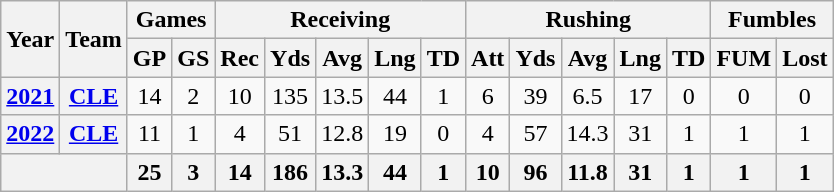<table class="wikitable" style="text-align: center;">
<tr>
<th rowspan="2">Year</th>
<th rowspan="2">Team</th>
<th colspan="2">Games</th>
<th colspan="5">Receiving</th>
<th colspan="5">Rushing</th>
<th colspan="2">Fumbles</th>
</tr>
<tr>
<th>GP</th>
<th>GS</th>
<th>Rec</th>
<th>Yds</th>
<th>Avg</th>
<th>Lng</th>
<th>TD</th>
<th>Att</th>
<th>Yds</th>
<th>Avg</th>
<th>Lng</th>
<th>TD</th>
<th>FUM</th>
<th>Lost</th>
</tr>
<tr>
<th><a href='#'>2021</a></th>
<th><a href='#'>CLE</a></th>
<td>14</td>
<td>2</td>
<td>10</td>
<td>135</td>
<td>13.5</td>
<td>44</td>
<td>1</td>
<td>6</td>
<td>39</td>
<td>6.5</td>
<td>17</td>
<td>0</td>
<td>0</td>
<td>0</td>
</tr>
<tr>
<th><a href='#'>2022</a></th>
<th><a href='#'>CLE</a></th>
<td>11</td>
<td>1</td>
<td>4</td>
<td>51</td>
<td>12.8</td>
<td>19</td>
<td>0</td>
<td>4</td>
<td>57</td>
<td>14.3</td>
<td>31</td>
<td>1</td>
<td>1</td>
<td>1</td>
</tr>
<tr>
<th colspan="2"></th>
<th>25</th>
<th>3</th>
<th>14</th>
<th>186</th>
<th>13.3</th>
<th>44</th>
<th>1</th>
<th>10</th>
<th>96</th>
<th>11.8</th>
<th>31</th>
<th>1</th>
<th>1</th>
<th>1</th>
</tr>
</table>
